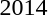<table>
<tr>
<td>2014<br></td>
<td></td>
<td></td>
<td></td>
</tr>
</table>
